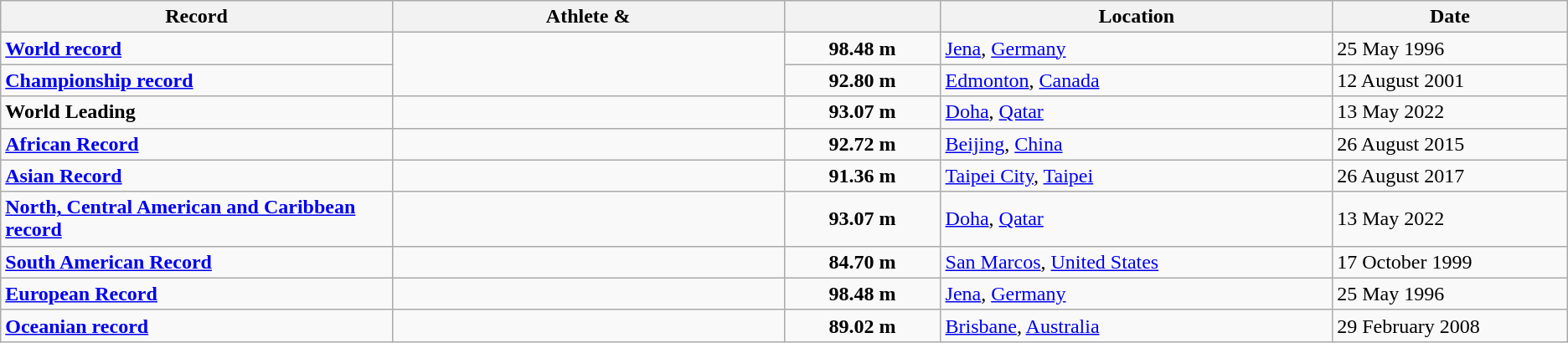<table class="wikitable">
<tr>
<th width=25% align=center>Record</th>
<th width=25% align=center>Athlete & </th>
<th width=10% align=center></th>
<th width=25% align=center>Location</th>
<th width=15% align=center>Date</th>
</tr>
<tr>
<td><strong><a href='#'>World record</a></strong></td>
<td rowspan=2></td>
<td align=center><strong>98.48 m</strong></td>
<td><a href='#'>Jena</a>, <a href='#'>Germany</a></td>
<td>25 May 1996</td>
</tr>
<tr>
<td><strong><a href='#'>Championship record</a></strong></td>
<td align=center><strong>92.80 m</strong></td>
<td><a href='#'>Edmonton</a>, <a href='#'>Canada</a></td>
<td>12 August 2001</td>
</tr>
<tr>
<td><strong>World Leading</strong></td>
<td></td>
<td align=center><strong>93.07 m</strong></td>
<td><a href='#'>Doha</a>, <a href='#'>Qatar</a></td>
<td>13 May 2022</td>
</tr>
<tr>
<td><strong><a href='#'>African Record</a></strong></td>
<td></td>
<td align=center><strong>92.72 m</strong></td>
<td><a href='#'>Beijing</a>, <a href='#'>China</a></td>
<td>26 August 2015</td>
</tr>
<tr>
<td><strong><a href='#'>Asian Record</a></strong></td>
<td></td>
<td align=center><strong>91.36 m</strong></td>
<td><a href='#'>Taipei City</a>, <a href='#'>Taipei</a></td>
<td>26 August 2017</td>
</tr>
<tr>
<td><strong><a href='#'>North, Central American and Caribbean record</a></strong></td>
<td></td>
<td align=center><strong>93.07 m</strong></td>
<td><a href='#'>Doha</a>, <a href='#'>Qatar</a></td>
<td>13 May 2022</td>
</tr>
<tr>
<td><strong><a href='#'>South American Record</a></strong></td>
<td></td>
<td align=center><strong>84.70 m</strong></td>
<td><a href='#'>San Marcos</a>, <a href='#'>United States</a></td>
<td>17 October 1999</td>
</tr>
<tr>
<td><strong><a href='#'>European Record</a></strong></td>
<td></td>
<td align=center><strong>98.48 m</strong></td>
<td><a href='#'>Jena</a>, <a href='#'>Germany</a></td>
<td>25 May 1996</td>
</tr>
<tr>
<td><strong><a href='#'>Oceanian record</a></strong></td>
<td></td>
<td align=center><strong>89.02 m</strong></td>
<td><a href='#'>Brisbane</a>, <a href='#'>Australia</a></td>
<td>29 February 2008</td>
</tr>
</table>
